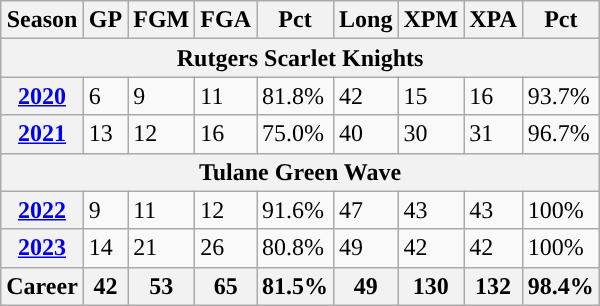<table class="wikitable">
<tr>
<th>Season</th>
<th>GP</th>
<th>FGM</th>
<th>FGA</th>
<th>Pct</th>
<th>Long</th>
<th>XPM</th>
<th>XPA</th>
<th>Pct</th>
</tr>
<tr>
<th colspan="9">Rutgers Scarlet Knights</th>
</tr>
<tr>
<th><a href='#'>2020</a></th>
<td>6</td>
<td>9</td>
<td>11</td>
<td>81.8%</td>
<td>42</td>
<td>15</td>
<td>16</td>
<td>93.7%</td>
</tr>
<tr>
<th><a href='#'>2021</a></th>
<td>13</td>
<td>12</td>
<td>16</td>
<td>75.0%</td>
<td>40</td>
<td>30</td>
<td>31</td>
<td>96.7%</td>
</tr>
<tr>
<th colspan="9">Tulane Green Wave</th>
</tr>
<tr>
<th><a href='#'>2022</a></th>
<td>9</td>
<td>11</td>
<td>12</td>
<td>91.6%</td>
<td>47</td>
<td>43</td>
<td>43</td>
<td>100%</td>
</tr>
<tr>
<th><a href='#'>2023</a></th>
<td>14</td>
<td>21</td>
<td>26</td>
<td>80.8%</td>
<td>49</td>
<td>42</td>
<td>42</td>
<td>100%</td>
</tr>
<tr>
<th>Career</th>
<th>42</th>
<th>53</th>
<th>65</th>
<th>81.5%</th>
<th>49</th>
<th>130</th>
<th>132</th>
<th>98.4%</th>
</tr>
</table>
